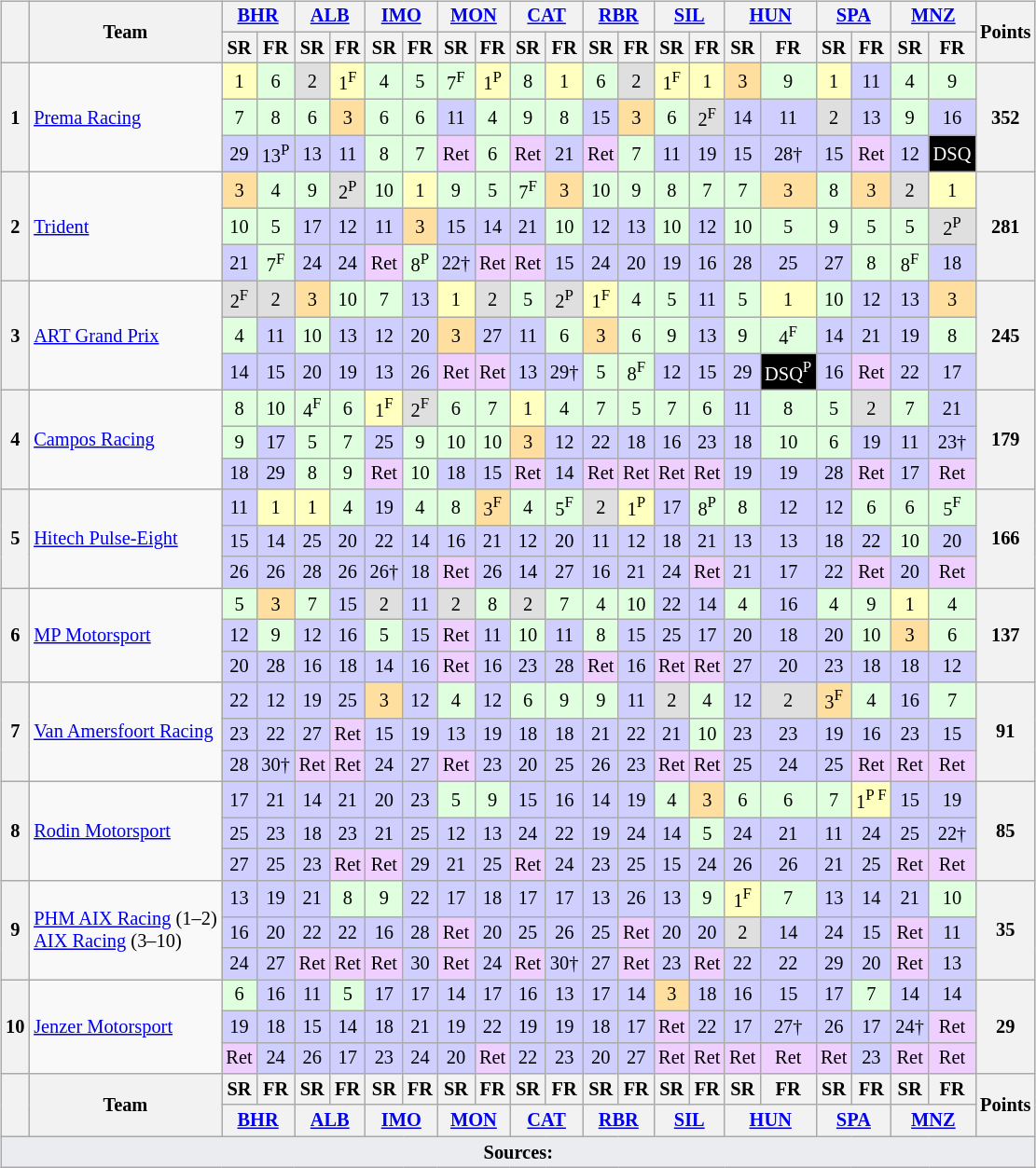<table>
<tr>
<td style="vertical-align:top; text-align:center"><br><table class="wikitable" style="font-size: 85%;">
<tr>
<th rowspan="2"></th>
<th rowspan="2">Team</th>
<th colspan="2"><a href='#'>BHR</a><br></th>
<th colspan="2"><a href='#'>ALB</a><br></th>
<th colspan="2"><a href='#'>IMO</a><br></th>
<th colspan="2"><a href='#'>MON</a><br></th>
<th colspan="2"><a href='#'>CAT</a><br></th>
<th colspan="2"><a href='#'>RBR</a><br></th>
<th colspan="2"><a href='#'>SIL</a><br></th>
<th colspan="2"><a href='#'>HUN</a><br></th>
<th colspan="2"><a href='#'>SPA</a><br></th>
<th colspan="2"><a href='#'>MNZ</a><br></th>
<th rowspan="2">Points</th>
</tr>
<tr>
<th>SR</th>
<th>FR</th>
<th>SR</th>
<th>FR</th>
<th>SR</th>
<th>FR</th>
<th>SR</th>
<th>FR</th>
<th>SR</th>
<th>FR</th>
<th>SR</th>
<th>FR</th>
<th>SR</th>
<th>FR</th>
<th>SR</th>
<th>FR</th>
<th>SR</th>
<th>FR</th>
<th>SR</th>
<th>FR</th>
</tr>
<tr>
<th rowspan="3">1</th>
<td rowspan="3" align="left"> <a href='#'>Prema Racing</a></td>
<td style="background:#ffffbf;">1</td>
<td style="background:#dfffdf;">6</td>
<td style="background:#dfdfdf;">2</td>
<td style="background:#ffffbf;">1<span><sup>F</sup></span></td>
<td style="background:#dfffdf;">4</td>
<td style="background:#dfffdf;">5</td>
<td style="background:#dfffdf;">7<span><sup>F</sup></span></td>
<td style="background:#ffffbf;">1<span><sup>P</sup></span></td>
<td style="background:#dfffdf;">8</td>
<td style="background:#ffffbf;">1</td>
<td style="background:#dfffdf;">6</td>
<td style="background:#dfdfdf;">2</td>
<td style="background:#ffffbf;">1<span><sup>F</sup></span></td>
<td style="background:#ffffbf;">1</td>
<td style="background:#ffdf9f;">3</td>
<td style="background:#dfffdf;">9</td>
<td style="background:#ffffbf;">1</td>
<td style="background:#cfcfff;">11</td>
<td style="background:#dfffdf;">4</td>
<td style="background:#dfffdf;">9</td>
<th rowspan="3">352</th>
</tr>
<tr>
<td style="background:#dfffdf;">7</td>
<td style="background:#dfffdf;">8</td>
<td style="background:#dfffdf;">6</td>
<td style="background:#ffdf9f;">3</td>
<td style="background:#dfffdf;">6</td>
<td style="background:#dfffdf;">6</td>
<td style="background:#cfcfff;">11</td>
<td style="background:#dfffdf;">4</td>
<td style="background:#dfffdf;">9</td>
<td style="background:#dfffdf;">8</td>
<td style="background:#cfcfff;">15</td>
<td style="background:#ffdf9f;">3</td>
<td style="background:#dfffdf;">6</td>
<td style="background:#dfdfdf;">2<span><sup>F</sup></span></td>
<td style="background:#cfcfff;">14</td>
<td style="background:#cfcfff;">11</td>
<td style="background:#dfdfdf;">2</td>
<td style="background:#cfcfff;">13</td>
<td style="background:#dfffdf;">9</td>
<td style="background:#cfcfff;">16</td>
</tr>
<tr>
<td style="background:#cfcfff;">29</td>
<td style="background:#cfcfff;">13<span><sup>P</sup></span></td>
<td style="background:#cfcfff;">13</td>
<td style="background:#cfcfff;">11</td>
<td style="background:#dfffdf;">8</td>
<td style="background:#dfffdf;">7</td>
<td style="background:#efcfff;">Ret</td>
<td style="background:#dfffdf;">6</td>
<td style="background:#efcfff;">Ret</td>
<td style="background:#cfcfff;">21</td>
<td style="background:#efcfff;">Ret</td>
<td style="background:#dfffdf;">7</td>
<td style="background:#cfcfff;">11</td>
<td style="background:#cfcfff;">19</td>
<td style="background:#cfcfff;">15</td>
<td style="background:#cfcfff;">28†</td>
<td style="background:#cfcfff;">15</td>
<td style="background:#efcfff;">Ret</td>
<td style="background:#cfcfff;">12</td>
<td style="background-color:#000000;color:white">DSQ</td>
</tr>
<tr>
<th rowspan="3">2</th>
<td rowspan="3" align="left"> <a href='#'>Trident</a></td>
<td style="background:#ffdf9f;">3</td>
<td style="background:#dfffdf;">4</td>
<td style="background:#dfffdf;">9</td>
<td style="background:#dfdfdf;">2<span><sup>P</sup></span></td>
<td style="background:#dfffdf;">10</td>
<td style="background:#ffffbf;">1</td>
<td style="background:#dfffdf;">9</td>
<td style="background:#dfffdf;">5</td>
<td style="background:#dfffdf;">7<span><sup>F</sup></span></td>
<td style="background:#ffdf9f;">3</td>
<td style="background:#dfffdf;">10</td>
<td style="background:#dfffdf;">9</td>
<td style="background:#dfffdf;">8</td>
<td style="background:#dfffdf;">7</td>
<td style="background:#dfffdf;">7</td>
<td style="background:#ffdf9f;">3</td>
<td style="background:#dfffdf;">8</td>
<td style="background:#ffdf9f;">3</td>
<td style="background:#dfdfdf;">2</td>
<td style="background:#ffffbf;">1</td>
<th rowspan="3">281</th>
</tr>
<tr>
<td style="background:#dfffdf;">10</td>
<td style="background:#dfffdf;">5</td>
<td style="background:#cfcfff;">17</td>
<td style="background:#cfcfff;">12</td>
<td style="background:#cfcfff;">11</td>
<td style="background:#ffdf9f;">3</td>
<td style="background:#cfcfff;">15</td>
<td style="background:#cfcfff;">14</td>
<td style="background:#cfcfff;">21</td>
<td style="background:#dfffdf;">10</td>
<td style="background:#cfcfff;">12</td>
<td style="background:#cfcfff;">13</td>
<td style="background:#dfffdf;">10</td>
<td style="background:#cfcfff;">12</td>
<td style="background:#dfffdf;">10</td>
<td style="background:#dfffdf;">5</td>
<td style="background:#dfffdf;">9</td>
<td style="background:#dfffdf;">5</td>
<td style="background:#dfffdf;">5</td>
<td style="background:#dfdfdf;">2<span><sup>P</sup></span></td>
</tr>
<tr>
<td style="background:#cfcfff;">21</td>
<td style="background:#dfffdf;">7<span><sup>F</sup></span></td>
<td style="background:#cfcfff;">24</td>
<td style="background:#cfcfff;">24</td>
<td style="background:#efcfff;">Ret</td>
<td style="background:#dfffdf;">8<span><sup>P</sup></span></td>
<td style="background:#cfcfff;">22†</td>
<td style="background:#efcfff;">Ret</td>
<td style="background:#efcfff;">Ret</td>
<td style="background:#cfcfff;">15</td>
<td style="background:#cfcfff;">24</td>
<td style="background:#cfcfff;">20</td>
<td style="background:#cfcfff;">19</td>
<td style="background:#cfcfff;">16</td>
<td style="background:#cfcfff;">28</td>
<td style="background:#cfcfff;">25</td>
<td style="background:#cfcfff;">27</td>
<td style="background:#dfffdf;">8</td>
<td style="background:#dfffdf;">8<span><sup>F</sup></span></td>
<td style="background:#cfcfff;">18</td>
</tr>
<tr>
<th rowspan="3">3</th>
<td rowspan="3" align="left"> <a href='#'>ART Grand Prix</a></td>
<td style="background:#dfdfdf;">2<span><sup>F</sup></span></td>
<td style="background:#dfdfdf;">2</td>
<td style="background:#ffdf9f;">3</td>
<td style="background:#dfffdf;">10</td>
<td style="background:#dfffdf;">7</td>
<td style="background:#cfcfff;">13</td>
<td style="background:#ffffbf;">1</td>
<td style="background:#dfdfdf;">2</td>
<td style="background:#dfffdf;">5</td>
<td style="background:#dfdfdf;">2<span><sup>P</sup></span></td>
<td style="background:#ffffbf;">1<span><sup>F</sup></span></td>
<td style="background:#dfffdf;">4</td>
<td style="background:#dfffdf;">5</td>
<td style="background:#cfcfff;">11</td>
<td style="background:#dfffdf;">5</td>
<td style="background:#ffffbf;">1</td>
<td style="background:#dfffdf;">10</td>
<td style="background:#cfcfff;">12</td>
<td style="background:#cfcfff;">13</td>
<td style="background:#ffdf9f;">3</td>
<th rowspan="3">245</th>
</tr>
<tr>
<td style="background:#dfffdf;">4</td>
<td style="background:#cfcfff;">11</td>
<td style="background:#dfffdf;">10</td>
<td style="background:#cfcfff;">13</td>
<td style="background:#cfcfff;">12</td>
<td style="background:#cfcfff;">20</td>
<td style="background:#ffdf9f;">3</td>
<td style="background:#cfcfff;">27</td>
<td style="background:#cfcfff;">11</td>
<td style="background:#dfffdf;">6</td>
<td style="background:#ffdf9f;">3</td>
<td style="background:#dfffdf;">6</td>
<td style="background:#dfffdf;">9</td>
<td style="background:#cfcfff;">13</td>
<td style="background:#dfffdf;">9</td>
<td style="background:#dfffdf;">4<span><sup>F</sup></span></td>
<td style="background:#cfcfff;">14</td>
<td style="background:#cfcfff;">21</td>
<td style="background:#cfcfff;">19</td>
<td style="background:#dfffdf;">8</td>
</tr>
<tr>
<td style="background:#cfcfff;">14</td>
<td style="background:#cfcfff;">15</td>
<td style="background:#cfcfff;">20</td>
<td style="background:#cfcfff;">19</td>
<td style="background:#cfcfff;">13</td>
<td style="background:#cfcfff;">26</td>
<td style="background:#efcfff;">Ret</td>
<td style="background:#efcfff;">Ret</td>
<td style="background:#cfcfff;">13</td>
<td style="background:#cfcfff;">29†</td>
<td style="background:#dfffdf;">5</td>
<td style="background:#dfffdf;">8<span><sup>F</sup></span></td>
<td style="background:#cfcfff;">12</td>
<td style="background:#cfcfff;">15</td>
<td style="background:#cfcfff;">29</td>
<td style="background-color:#000000;color:white">DSQ<span><sup>P</sup></span></td>
<td style="background:#cfcfff;">16</td>
<td style="background:#efcfff;">Ret</td>
<td style="background:#cfcfff;">22</td>
<td style="background:#cfcfff;">17</td>
</tr>
<tr>
<th rowspan="3">4</th>
<td rowspan="3" align="left"> <a href='#'>Campos Racing</a></td>
<td style="background:#dfffdf;">8</td>
<td style="background:#dfffdf;">10</td>
<td style="background:#dfffdf;">4<span><sup>F</sup></span></td>
<td style="background:#dfffdf;">6</td>
<td style="background:#ffffbf;">1<span><sup>F</sup></span></td>
<td style="background:#dfdfdf;">2<span><sup>F</sup></span></td>
<td style="background:#dfffdf;">6</td>
<td style="background:#dfffdf;">7</td>
<td style="background:#ffffbf;">1</td>
<td style="background:#dfffdf;">4</td>
<td style="background:#dfffdf;">7</td>
<td style="background:#dfffdf;">5</td>
<td style="background:#dfffdf;">7</td>
<td style="background:#dfffdf;">6</td>
<td style="background:#cfcfff;">11</td>
<td style="background:#dfffdf;">8</td>
<td style="background:#dfffdf;">5</td>
<td style="background:#dfdfdf;">2</td>
<td style="background:#dfffdf;">7</td>
<td style="background:#cfcfff;">21</td>
<th rowspan="3">179</th>
</tr>
<tr>
<td style="background:#dfffdf;">9</td>
<td style="background:#cfcfff;">17</td>
<td style="background:#dfffdf;">5</td>
<td style="background:#dfffdf;">7</td>
<td style="background:#cfcfff;">25</td>
<td style="background:#dfffdf;">9</td>
<td style="background:#dfffdf;">10</td>
<td style="background:#dfffdf;">10</td>
<td style="background:#ffdf9f;">3</td>
<td style="background:#cfcfff;">12</td>
<td style="background:#cfcfff;">22</td>
<td style="background:#cfcfff;">18</td>
<td style="background:#cfcfff;">16</td>
<td style="background:#cfcfff;">23</td>
<td style="background:#cfcfff;">18</td>
<td style="background:#dfffdf;">10</td>
<td style="background:#dfffdf;">6</td>
<td style="background:#cfcfff;">19</td>
<td style="background:#cfcfff;">11</td>
<td style="background:#cfcfff;">23†</td>
</tr>
<tr>
<td style="background:#cfcfff;">18</td>
<td style="background:#cfcfff;">29</td>
<td style="background:#dfffdf;">8</td>
<td style="background:#dfffdf;">9</td>
<td style="background:#efcfff;">Ret</td>
<td style="background:#dfffdf;">10</td>
<td style="background:#cfcfff;">18</td>
<td style="background:#cfcfff;">15</td>
<td style="background:#efcfff;">Ret</td>
<td style="background:#cfcfff;">14</td>
<td style="background:#efcfff;">Ret</td>
<td style="background:#efcfff;">Ret</td>
<td style="background:#efcfff;">Ret</td>
<td style="background:#efcfff;">Ret</td>
<td style="background:#cfcfff;">19</td>
<td style="background:#cfcfff;">19</td>
<td style="background:#cfcfff;">28</td>
<td style="background:#efcfff;">Ret</td>
<td style="background:#cfcfff;">17</td>
<td style="background:#efcfff;">Ret</td>
</tr>
<tr>
<th rowspan="3">5</th>
<td rowspan="3" align="left"> <a href='#'>Hitech Pulse-Eight</a></td>
<td style="background:#cfcfff;">11</td>
<td style="background:#ffffbf;">1</td>
<td style="background:#ffffbf;">1</td>
<td style="background:#dfffdf;">4</td>
<td style="background:#cfcfff;">19</td>
<td style="background:#dfffdf;">4</td>
<td style="background:#dfffdf;">8</td>
<td style="background:#ffdf9f;">3<span><sup>F</sup></span></td>
<td style="background:#dfffdf;">4</td>
<td style="background:#dfffdf;">5<span><sup>F</sup></span></td>
<td style="background:#dfdfdf;">2</td>
<td style="background:#ffffbf;">1<span><sup>P</sup></span></td>
<td style="background:#cfcfff;">17</td>
<td style="background:#dfffdf;">8<span><sup>P</sup></span></td>
<td style="background:#dfffdf;">8</td>
<td style="background:#cfcfff;">12</td>
<td style="background:#cfcfff;">12</td>
<td style="background:#dfffdf;">6</td>
<td style="background:#dfffdf;">6</td>
<td style="background:#dfffdf;">5<span><sup>F</sup></span></td>
<th rowspan="3">166</th>
</tr>
<tr>
<td style="background:#cfcfff;">15</td>
<td style="background:#cfcfff;">14</td>
<td style="background:#cfcfff;">25</td>
<td style="background:#cfcfff;">20</td>
<td style="background:#cfcfff;">22</td>
<td style="background:#cfcfff;">14</td>
<td style="background:#cfcfff;">16</td>
<td style="background:#cfcfff;">21</td>
<td style="background:#cfcfff;">12</td>
<td style="background:#cfcfff;">20</td>
<td style="background:#cfcfff;">11</td>
<td style="background:#cfcfff;">12</td>
<td style="background:#cfcfff;">18</td>
<td style="background:#cfcfff;">21</td>
<td style="background:#cfcfff;">13</td>
<td style="background:#cfcfff;">13</td>
<td style="background:#cfcfff;">18</td>
<td style="background:#cfcfff;">22</td>
<td style="background:#dfffdf;">10</td>
<td style="background:#cfcfff;">20</td>
</tr>
<tr>
<td style="background:#cfcfff;">26</td>
<td style="background:#cfcfff;">26</td>
<td style="background:#cfcfff;">28</td>
<td style="background:#cfcfff;">26</td>
<td style="background:#cfcfff;">26†</td>
<td style="background:#cfcfff;">18</td>
<td style="background:#efcfff;">Ret</td>
<td style="background:#cfcfff;">26</td>
<td style="background:#cfcfff;">14</td>
<td style="background:#cfcfff;">27</td>
<td style="background:#cfcfff;">16</td>
<td style="background:#cfcfff;">21</td>
<td style="background:#cfcfff;">24</td>
<td style="background:#efcfff;">Ret</td>
<td style="background:#cfcfff;">21</td>
<td style="background:#cfcfff;">17</td>
<td style="background:#cfcfff;">22</td>
<td style="background:#efcfff;">Ret</td>
<td style="background:#cfcfff;">20</td>
<td style="background:#efcfff;">Ret</td>
</tr>
<tr>
<th rowspan="3">6</th>
<td rowspan="3" align="left"> <a href='#'>MP Motorsport</a></td>
<td style="background:#dfffdf;">5</td>
<td style="background:#ffdf9f;">3</td>
<td style="background:#dfffdf;">7</td>
<td style="background:#cfcfff;">15</td>
<td style="background:#dfdfdf;">2</td>
<td style="background:#cfcfff;">11</td>
<td style="background:#dfdfdf;">2</td>
<td style="background:#dfffdf;">8</td>
<td style="background:#dfdfdf;">2</td>
<td style="background:#dfffdf;">7</td>
<td style="background:#dfffdf;">4</td>
<td style="background:#dfffdf;">10</td>
<td style="background:#cfcfff;">22</td>
<td style="background:#cfcfff;">14</td>
<td style="background:#dfffdf;">4</td>
<td style="background:#cfcfff;">16</td>
<td style="background:#dfffdf;">4</td>
<td style="background:#dfffdf;">9</td>
<td style="background:#ffffbf;">1</td>
<td style="background:#dfffdf;">4</td>
<th rowspan="3">137</th>
</tr>
<tr>
<td style="background:#cfcfff;">12</td>
<td style="background:#dfffdf;">9</td>
<td style="background:#cfcfff;">12</td>
<td style="background:#cfcfff;">16</td>
<td style="background:#dfffdf;">5</td>
<td style="background:#cfcfff;">15</td>
<td style="background:#efcfff;">Ret</td>
<td style="background:#cfcfff;">11</td>
<td style="background:#dfffdf;">10</td>
<td style="background:#cfcfff;">11</td>
<td style="background:#dfffdf;">8</td>
<td style="background:#cfcfff;">15</td>
<td style="background:#cfcfff;">25</td>
<td style="background:#cfcfff;">17</td>
<td style="background:#cfcfff;">20</td>
<td style="background:#cfcfff;">18</td>
<td style="background:#cfcfff;">20</td>
<td style="background:#dfffdf;">10</td>
<td style="background:#ffdf9f;">3</td>
<td style="background:#dfffdf;">6</td>
</tr>
<tr>
<td style="background:#cfcfff;">20</td>
<td style="background:#cfcfff;">28</td>
<td style="background:#cfcfff;">16</td>
<td style="background:#cfcfff;">18</td>
<td style="background:#cfcfff;">14</td>
<td style="background:#cfcfff;">16</td>
<td style="background:#efcfff;">Ret</td>
<td style="background:#cfcfff;">16</td>
<td style="background:#cfcfff;">23</td>
<td style="background:#cfcfff;">28</td>
<td style="background:#efcfff;">Ret</td>
<td style="background:#cfcfff;">16</td>
<td style="background:#efcfff;">Ret</td>
<td style="background:#efcfff;">Ret</td>
<td style="background:#cfcfff;">27</td>
<td style="background:#cfcfff;">20</td>
<td style="background:#cfcfff;">23</td>
<td style="background:#cfcfff;">18</td>
<td style="background:#cfcfff;">18</td>
<td style="background:#cfcfff;">12</td>
</tr>
<tr>
<th rowspan="3">7</th>
<td rowspan="3" align="left" nowrap> <a href='#'>Van Amersfoort Racing</a></td>
<td style="background:#cfcfff;">22</td>
<td style="background:#cfcfff;">12</td>
<td style="background:#cfcfff;">19</td>
<td style="background:#cfcfff;">25</td>
<td style="background:#ffdf9f;">3</td>
<td style="background:#cfcfff;">12</td>
<td style="background:#dfffdf;">4</td>
<td style="background:#cfcfff;">12</td>
<td style="background:#dfffdf;">6</td>
<td style="background:#dfffdf;">9</td>
<td style="background:#dfffdf;">9</td>
<td style="background:#cfcfff;">11</td>
<td style="background:#dfdfdf;">2</td>
<td style="background:#dfffdf;">4</td>
<td style="background:#cfcfff;">12</td>
<td style="background:#dfdfdf;">2</td>
<td style="background:#ffdf9f;">3<span><sup>F</sup></span></td>
<td style="background:#dfffdf;">4</td>
<td style="background:#cfcfff;">16</td>
<td style="background:#dfffdf;">7</td>
<th rowspan="3">91</th>
</tr>
<tr>
<td style="background:#cfcfff;">23</td>
<td style="background:#cfcfff;">22</td>
<td style="background:#cfcfff;">27</td>
<td style="background:#efcfff;">Ret</td>
<td style="background:#cfcfff;">15</td>
<td style="background:#cfcfff;">19</td>
<td style="background:#cfcfff;">13</td>
<td style="background:#cfcfff;">19</td>
<td style="background:#cfcfff;">18</td>
<td style="background:#cfcfff;">18</td>
<td style="background:#cfcfff;">21</td>
<td style="background:#cfcfff;">22</td>
<td style="background:#cfcfff;">21</td>
<td style="background:#dfffdf;">10</td>
<td style="background:#cfcfff;">23</td>
<td style="background:#cfcfff;">23</td>
<td style="background:#cfcfff;">19</td>
<td style="background:#cfcfff;">16</td>
<td style="background:#cfcfff;">23</td>
<td style="background:#cfcfff;">15</td>
</tr>
<tr>
<td style="background:#cfcfff;">28</td>
<td style="background:#cfcfff;">30†</td>
<td style="background:#efcfff;">Ret</td>
<td style="background:#efcfff;">Ret</td>
<td style="background:#cfcfff;">24</td>
<td style="background:#cfcfff;">27</td>
<td style="background:#efcfff;">Ret</td>
<td style="background:#cfcfff;">23</td>
<td style="background:#cfcfff;">20</td>
<td style="background:#cfcfff;">25</td>
<td style="background:#cfcfff;">26</td>
<td style="background:#cfcfff;">23</td>
<td style="background:#efcfff;">Ret</td>
<td style="background:#efcfff;">Ret</td>
<td style="background:#cfcfff;">25</td>
<td style="background:#cfcfff;">24</td>
<td style="background:#cfcfff;">25</td>
<td style="background:#efcfff;">Ret</td>
<td style="background:#efcfff;">Ret</td>
<td style="background:#efcfff;">Ret</td>
</tr>
<tr>
<th rowspan="3">8</th>
<td rowspan="3" align="left"> <a href='#'>Rodin Motorsport</a></td>
<td style="background:#cfcfff;">17</td>
<td style="background:#cfcfff;">21</td>
<td style="background:#cfcfff;">14</td>
<td style="background:#cfcfff;">21</td>
<td style="background:#cfcfff;">20</td>
<td style="background:#cfcfff;">23</td>
<td style="background:#dfffdf;">5</td>
<td style="background:#dfffdf;">9</td>
<td style="background:#cfcfff;">15</td>
<td style="background:#cfcfff;">16</td>
<td style="background:#cfcfff;">14</td>
<td style="background:#cfcfff;">19</td>
<td style="background:#dfffdf;">4</td>
<td style="background:#ffdf9f;">3</td>
<td style="background:#dfffdf;">6</td>
<td style="background:#dfffdf;">6</td>
<td style="background:#dfffdf;">7</td>
<td style="background:#ffffbf;">1<span><sup>P F</sup></span></td>
<td style="background:#cfcfff;">15</td>
<td style="background:#cfcfff;">19</td>
<th rowspan="3">85</th>
</tr>
<tr>
<td style="background:#cfcfff;">25</td>
<td style="background:#cfcfff;">23</td>
<td style="background:#cfcfff;">18</td>
<td style="background:#cfcfff;">23</td>
<td style="background:#cfcfff;">21</td>
<td style="background:#cfcfff;">25</td>
<td style="background:#cfcfff;">12</td>
<td style="background:#cfcfff;">13</td>
<td style="background:#cfcfff;">24</td>
<td style="background:#cfcfff;">22</td>
<td style="background:#cfcfff;">19</td>
<td style="background:#cfcfff;">24</td>
<td style="background:#cfcfff;">14</td>
<td style="background:#dfffdf;">5</td>
<td style="background:#cfcfff;">24</td>
<td style="background:#cfcfff;">21</td>
<td style="background:#cfcfff;">11</td>
<td style="background:#cfcfff;">24</td>
<td style="background:#cfcfff;">25</td>
<td style="background:#cfcfff;">22†</td>
</tr>
<tr>
<td style="background:#cfcfff;">27</td>
<td style="background:#cfcfff;">25</td>
<td style="background:#cfcfff;">23</td>
<td style="background:#efcfff;">Ret</td>
<td style="background:#efcfff;">Ret</td>
<td style="background:#cfcfff;">29</td>
<td style="background:#cfcfff;">21</td>
<td style="background:#cfcfff;">25</td>
<td style="background:#efcfff;">Ret</td>
<td style="background:#cfcfff;">24</td>
<td style="background:#cfcfff;">23</td>
<td style="background:#cfcfff;">25</td>
<td style="background:#cfcfff;">15</td>
<td style="background:#cfcfff;">24</td>
<td style="background:#cfcfff;">26</td>
<td style="background:#cfcfff;">26</td>
<td style="background:#cfcfff;">21</td>
<td style="background:#cfcfff;">25</td>
<td style="background:#efcfff;">Ret</td>
<td style="background:#efcfff;">Ret</td>
</tr>
<tr>
<th rowspan="3">9</th>
<td rowspan="3" align="left"> <a href='#'>PHM AIX Racing</a> (1–2)<br> <a href='#'>AIX Racing</a> (3–10)</td>
<td style="background:#cfcfff;">13</td>
<td style="background:#cfcfff;">19</td>
<td style="background:#cfcfff;">21</td>
<td style="background:#dfffdf;">8</td>
<td style="background:#dfffdf;">9</td>
<td style="background:#cfcfff;">22</td>
<td style="background:#cfcfff;">17</td>
<td style="background:#cfcfff;">18</td>
<td style="background:#cfcfff;">17</td>
<td style="background:#cfcfff;">17</td>
<td style="background:#cfcfff;">13</td>
<td style="background:#cfcfff;">26</td>
<td style="background:#cfcfff;">13</td>
<td style="background:#dfffdf;">9</td>
<td style="background:#ffffbf;">1<span><sup>F</sup></span></td>
<td style="background:#dfffdf;">7</td>
<td style="background:#cfcfff;">13</td>
<td style="background:#cfcfff;">14</td>
<td style="background:#cfcfff;">21</td>
<td style="background:#dfffdf;">10</td>
<th rowspan="3">35</th>
</tr>
<tr>
<td style="background:#cfcfff;">16</td>
<td style="background:#cfcfff;">20</td>
<td style="background:#cfcfff;">22</td>
<td style="background:#cfcfff;">22</td>
<td style="background:#cfcfff;">16</td>
<td style="background:#cfcfff;">28</td>
<td style="background:#efcfff;">Ret</td>
<td style="background:#cfcfff;">20</td>
<td style="background:#cfcfff;">25</td>
<td style="background:#cfcfff;">26</td>
<td style="background:#cfcfff;">25</td>
<td style="background:#efcfff;">Ret</td>
<td style="background:#cfcfff;">20</td>
<td style="background:#cfcfff;">20</td>
<td style="background:#dfdfdf;">2</td>
<td style="background:#cfcfff;">14</td>
<td style="background:#cfcfff;">24</td>
<td style="background:#cfcfff;">15</td>
<td style="background:#efcfff;">Ret</td>
<td style="background:#cfcfff;">11</td>
</tr>
<tr>
<td style="background:#cfcfff;">24</td>
<td style="background:#cfcfff;">27</td>
<td style="background:#efcfff;">Ret</td>
<td style="background:#efcfff;">Ret</td>
<td style="background:#efcfff;">Ret</td>
<td style="background:#cfcfff;">30</td>
<td style="background:#efcfff;">Ret</td>
<td style="background:#cfcfff;">24</td>
<td style="background:#efcfff;">Ret</td>
<td style="background:#cfcfff;">30†</td>
<td style="background:#cfcfff;">27</td>
<td style="background:#efcfff;">Ret</td>
<td style="background:#cfcfff;">23</td>
<td style="background:#efcfff;">Ret</td>
<td style="background:#cfcfff;">22</td>
<td style="background:#cfcfff;">22</td>
<td style="background:#cfcfff;">29</td>
<td style="background:#cfcfff;">20</td>
<td style="background:#efcfff;">Ret</td>
<td style="background:#cfcfff;">13</td>
</tr>
<tr>
<th rowspan="3">10</th>
<td rowspan="3" align="left"> <a href='#'>Jenzer Motorsport</a></td>
<td style="background:#dfffdf;">6</td>
<td style="background:#cfcfff;">16</td>
<td style="background:#cfcfff;">11</td>
<td style="background:#dfffdf;">5</td>
<td style="background:#cfcfff;">17</td>
<td style="background:#cfcfff;">17</td>
<td style="background:#cfcfff;">14</td>
<td style="background:#cfcfff;">17</td>
<td style="background:#cfcfff;">16</td>
<td style="background:#cfcfff;">13</td>
<td style="background:#cfcfff;">17</td>
<td style="background:#cfcfff;">14</td>
<td style="background:#ffdf9f;">3</td>
<td style="background:#cfcfff;">18</td>
<td style="background:#cfcfff;">16</td>
<td style="background:#cfcfff;">15</td>
<td style="background:#cfcfff;">17</td>
<td style="background:#dfffdf;">7</td>
<td style="background:#cfcfff;">14</td>
<td style="background:#cfcfff;">14</td>
<th rowspan="3">29</th>
</tr>
<tr>
<td style="background:#cfcfff;">19</td>
<td style="background:#cfcfff;">18</td>
<td style="background:#cfcfff;">15</td>
<td style="background:#cfcfff;">14</td>
<td style="background:#cfcfff;">18</td>
<td style="background:#cfcfff;">21</td>
<td style="background:#cfcfff;">19</td>
<td style="background:#cfcfff;">22</td>
<td style="background:#cfcfff;">19</td>
<td style="background:#cfcfff;">19</td>
<td style="background:#cfcfff;">18</td>
<td style="background:#cfcfff;">17</td>
<td style="background:#efcfff;">Ret</td>
<td style="background:#cfcfff;">22</td>
<td style="background:#cfcfff;">17</td>
<td style="background:#cfcfff;">27†</td>
<td style="background:#cfcfff;">26</td>
<td style="background:#cfcfff;">17</td>
<td style="background:#cfcfff;">24†</td>
<td style="background:#efcfff;">Ret</td>
</tr>
<tr>
<td style="background:#efcfff;">Ret</td>
<td style="background:#cfcfff;">24</td>
<td style="background:#cfcfff;">26</td>
<td style="background:#cfcfff;">17</td>
<td style="background:#cfcfff;">23</td>
<td style="background:#cfcfff;">24</td>
<td style="background:#cfcfff;">20</td>
<td style="background:#efcfff;">Ret</td>
<td style="background:#cfcfff;">22</td>
<td style="background:#cfcfff;">23</td>
<td style="background:#cfcfff;">20</td>
<td style="background:#cfcfff;">27</td>
<td style="background:#efcfff;">Ret</td>
<td style="background:#efcfff;">Ret</td>
<td style="background:#efcfff;">Ret</td>
<td style="background:#efcfff;">Ret</td>
<td style="background:#efcfff;">Ret</td>
<td style="background:#cfcfff;">23</td>
<td style="background:#efcfff;">Ret</td>
<td style="background:#efcfff;">Ret</td>
</tr>
<tr>
<th rowspan="2"></th>
<th rowspan="2">Team</th>
<th>SR</th>
<th>FR</th>
<th>SR</th>
<th>FR</th>
<th>SR</th>
<th>FR</th>
<th>SR</th>
<th>FR</th>
<th>SR</th>
<th>FR</th>
<th>SR</th>
<th>FR</th>
<th>SR</th>
<th>FR</th>
<th>SR</th>
<th>FR</th>
<th>SR</th>
<th>FR</th>
<th>SR</th>
<th>FR</th>
<th rowspan="2">Points</th>
</tr>
<tr>
<th colspan="2"><a href='#'>BHR</a><br></th>
<th colspan="2"><a href='#'>ALB</a><br></th>
<th colspan="2"><a href='#'>IMO</a><br></th>
<th colspan="2"><a href='#'>MON</a><br></th>
<th colspan="2"><a href='#'>CAT</a><br></th>
<th colspan="2"><a href='#'>RBR</a><br></th>
<th colspan="2"><a href='#'>SIL</a><br></th>
<th colspan="2"><a href='#'>HUN</a><br></th>
<th colspan="2"><a href='#'>SPA</a><br></th>
<th colspan="2"><a href='#'>MNZ</a><br></th>
</tr>
<tr>
<td colspan="23" style="background-color:#EAECF0;text-align:center" align="bottom"><strong>Sources:</strong></td>
</tr>
</table>
</td>
<td style="vertical-align:top;"></td>
</tr>
</table>
